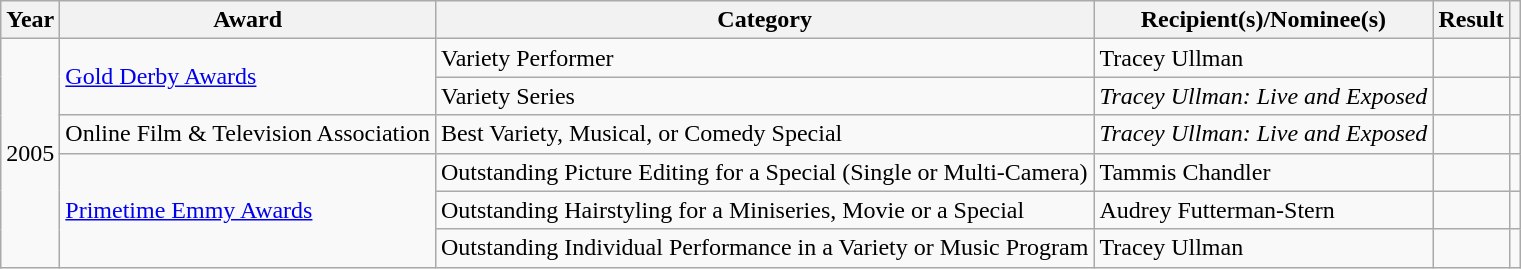<table class="wikitable sortable">
<tr>
<th>Year</th>
<th>Award</th>
<th>Category</th>
<th>Recipient(s)/Nominee(s)</th>
<th>Result</th>
<th></th>
</tr>
<tr>
<td rowspan=6>2005</td>
<td rowspan=2><a href='#'>Gold Derby Awards</a></td>
<td>Variety Performer</td>
<td>Tracey Ullman</td>
<td></td>
<td></td>
</tr>
<tr>
<td>Variety Series</td>
<td><em>Tracey Ullman: Live and Exposed</em></td>
<td></td>
<td></td>
</tr>
<tr>
<td>Online Film & Television Association</td>
<td>Best Variety, Musical, or Comedy Special</td>
<td><em>Tracey Ullman: Live and Exposed</em></td>
<td></td>
<td></td>
</tr>
<tr>
<td rowspan=3><a href='#'>Primetime Emmy Awards</a></td>
<td>Outstanding Picture Editing for a Special (Single or Multi-Camera)</td>
<td>Tammis Chandler </td>
<td></td>
<td></td>
</tr>
<tr>
<td>Outstanding Hairstyling for a Miniseries, Movie or a Special</td>
<td>Audrey Futterman-Stern </td>
<td></td>
<td></td>
</tr>
<tr>
<td>Outstanding Individual Performance in a Variety or Music Program</td>
<td>Tracey Ullman</td>
<td></td>
<td></td>
</tr>
</table>
